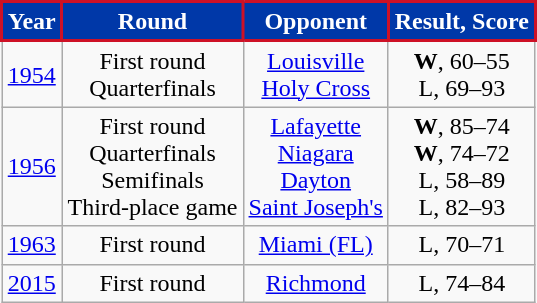<table class="wikitable">
<tr>
<th style="background:#0038A8; border: 2px solid #CE1126;;color:#FFFFFF;">Year</th>
<th style="background:#0038A8; border: 2px solid #CE1126;;color:#FFFFFF;">Round</th>
<th style="background:#0038A8; border: 2px solid #CE1126;;color:#FFFFFF;">Opponent</th>
<th style="background:#0038A8; border: 2px solid #CE1126;;color:#FFFFFF;">Result, Score</th>
</tr>
<tr align="center">
<td><a href='#'>1954</a></td>
<td>First round<br>Quarterfinals</td>
<td><a href='#'>Louisville</a><br><a href='#'>Holy Cross</a></td>
<td><strong>W</strong>, 60–55<br>L, 69–93</td>
</tr>
<tr align="center">
<td><a href='#'>1956</a></td>
<td>First round<br>Quarterfinals<br>Semifinals<br>Third-place game</td>
<td><a href='#'>Lafayette</a><br><a href='#'>Niagara</a><br><a href='#'>Dayton</a><br><a href='#'>Saint Joseph's</a></td>
<td><strong>W</strong>, 85–74 <br><strong>W</strong>, 74–72 <br>L, 58–89<br>L, 82–93</td>
</tr>
<tr align="center">
<td><a href='#'>1963</a></td>
<td>First round</td>
<td><a href='#'>Miami (FL)</a></td>
<td>L, 70–71</td>
</tr>
<tr align="center">
<td><a href='#'>2015</a></td>
<td>First round</td>
<td><a href='#'>Richmond</a></td>
<td>L, 74–84</td>
</tr>
</table>
